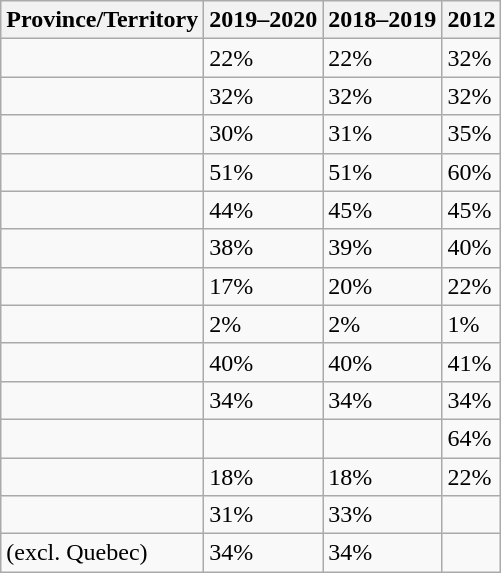<table class="wikitable sortable">
<tr>
<th><strong>Province/Territory</strong></th>
<th>2019–2020</th>
<th>2018–2019</th>
<th>2012</th>
</tr>
<tr>
<td></td>
<td align=left>22%</td>
<td align=left>22%</td>
<td align=left>32%</td>
</tr>
<tr>
<td></td>
<td align=left>32%</td>
<td align=left>32%</td>
<td align=left>32%</td>
</tr>
<tr>
<td></td>
<td align=left>30%</td>
<td align=left>31%</td>
<td align=left>35%</td>
</tr>
<tr>
<td></td>
<td align=left>51%</td>
<td align=left>51%</td>
<td align=left>60%</td>
</tr>
<tr>
<td></td>
<td align=left>44%</td>
<td align=left>45%</td>
<td align=left>45%</td>
</tr>
<tr>
<td></td>
<td align=left>38%</td>
<td align=left>39%</td>
<td align=left>40%</td>
</tr>
<tr>
<td></td>
<td align=left>17%</td>
<td align=left>20%</td>
<td align=left>22%</td>
</tr>
<tr>
<td></td>
<td align=left>2%</td>
<td align=left>2%</td>
<td align=left>1%</td>
</tr>
<tr>
<td></td>
<td align=left>40%</td>
<td align=left>40%</td>
<td align=left>41%</td>
</tr>
<tr>
<td></td>
<td align=left>34%</td>
<td align=left>34%</td>
<td align=left>34%</td>
</tr>
<tr>
<td></td>
<td></td>
<td></td>
<td align=left>64%</td>
</tr>
<tr>
<td></td>
<td align=left>18%</td>
<td align=left>18%</td>
<td align=left>22%</td>
</tr>
<tr>
<td></td>
<td align=left>31%</td>
<td align=left>33%</td>
<td></td>
</tr>
<tr>
<td> (excl. Quebec)</td>
<td align=left>34%</td>
<td align=left>34%</td>
<td></td>
</tr>
</table>
